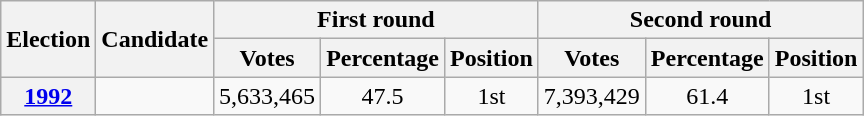<table class=wikitable style=text-align:center>
<tr>
<th rowspan=2>Election</th>
<th rowspan=2>Candidate</th>
<th colspan=3>First round</th>
<th colspan=3>Second round</th>
</tr>
<tr>
<th>Votes</th>
<th>Percentage</th>
<th>Position</th>
<th>Votes</th>
<th>Percentage</th>
<th>Position</th>
</tr>
<tr align=center>
<th><a href='#'>1992</a></th>
<td></td>
<td>5,633,465</td>
<td>47.5</td>
<td>1st</td>
<td>7,393,429</td>
<td>61.4</td>
<td>1st</td>
</tr>
</table>
